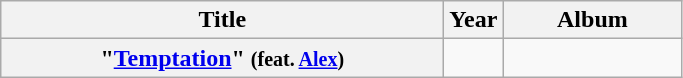<table class="wikitable plainrowheaders" style="text-align:center;">
<tr>
<th scope="col" style="width:18em;">Title</th>
<th scope="col">Year</th>
<th scope="col" style="width:7em;">Album</th>
</tr>
<tr>
<th scope="row">"<a href='#'>Temptation</a>" <small>(feat. <a href='#'>Alex</a>)</small></th>
<td></td>
<td></td>
</tr>
</table>
